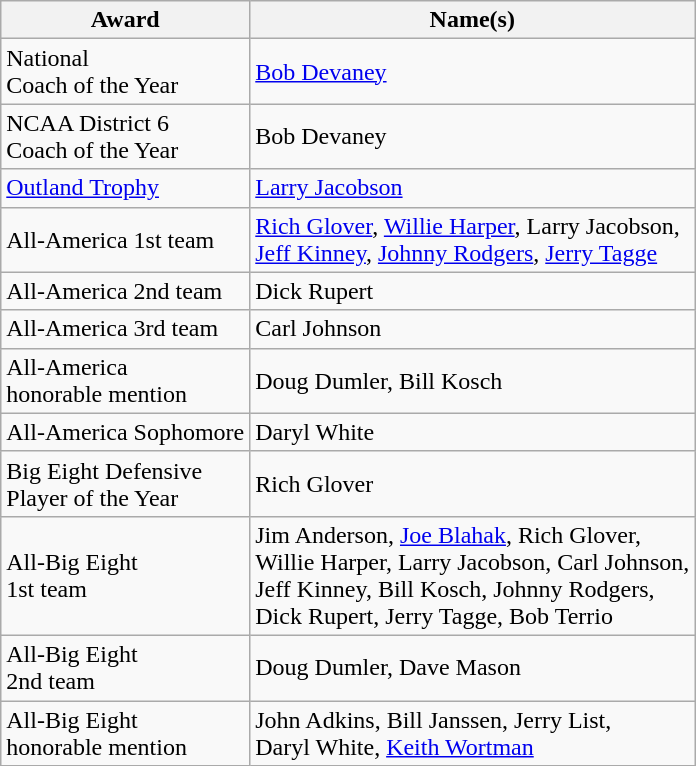<table class="wikitable">
<tr>
<th>Award</th>
<th>Name(s)</th>
</tr>
<tr>
<td>National<br>Coach of the Year</td>
<td><a href='#'>Bob Devaney</a></td>
</tr>
<tr>
<td>NCAA District 6<br>Coach of the Year</td>
<td>Bob Devaney</td>
</tr>
<tr>
<td><a href='#'>Outland Trophy</a></td>
<td><a href='#'>Larry Jacobson</a></td>
</tr>
<tr>
<td>All-America 1st team</td>
<td><a href='#'>Rich Glover</a>, <a href='#'>Willie Harper</a>, Larry Jacobson,<br><a href='#'>Jeff Kinney</a>, <a href='#'>Johnny Rodgers</a>, <a href='#'>Jerry Tagge</a></td>
</tr>
<tr>
<td>All-America 2nd team</td>
<td>Dick Rupert</td>
</tr>
<tr>
<td>All-America 3rd team</td>
<td>Carl Johnson</td>
</tr>
<tr>
<td>All-America<br>honorable mention</td>
<td>Doug Dumler, Bill Kosch</td>
</tr>
<tr>
<td>All-America Sophomore</td>
<td>Daryl White</td>
</tr>
<tr>
<td>Big Eight Defensive<br>Player of the Year</td>
<td>Rich Glover</td>
</tr>
<tr>
<td>All-Big Eight<br>1st team</td>
<td>Jim Anderson, <a href='#'>Joe Blahak</a>, Rich Glover,<br>Willie Harper, Larry Jacobson, Carl Johnson,<br>Jeff Kinney, Bill Kosch, Johnny Rodgers,<br>Dick Rupert, Jerry Tagge, Bob Terrio</td>
</tr>
<tr>
<td>All-Big Eight<br>2nd team</td>
<td>Doug Dumler, Dave Mason</td>
</tr>
<tr>
<td>All-Big Eight<br>honorable mention</td>
<td>John Adkins, Bill Janssen, Jerry List,<br>Daryl White, <a href='#'>Keith Wortman</a></td>
</tr>
</table>
